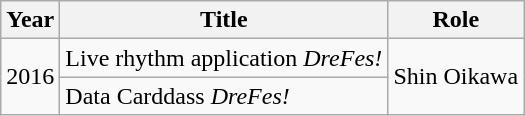<table class="wikitable">
<tr>
<th>Year</th>
<th>Title</th>
<th>Role</th>
</tr>
<tr>
<td rowspan="2">2016</td>
<td>Live rhythm application <em>DreFes!</em></td>
<td rowspan="2">Shin Oikawa</td>
</tr>
<tr>
<td>Data Carddass <em>DreFes!</em></td>
</tr>
</table>
